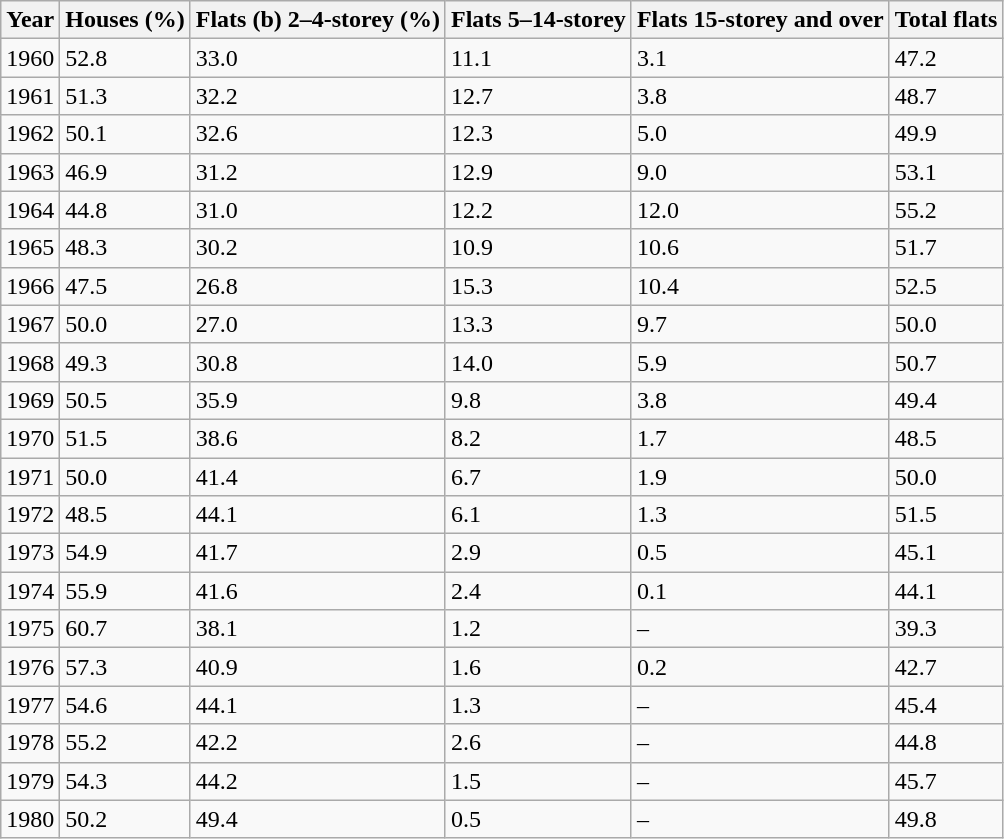<table class="wikitable collapsible autocollapse sortable">
<tr>
<th>Year</th>
<th>Houses (%)</th>
<th>Flats (b) 2–4-storey (%)</th>
<th>Flats 5–14-storey</th>
<th>Flats 15-storey and over</th>
<th>Total flats</th>
</tr>
<tr>
<td>1960</td>
<td>52.8</td>
<td>33.0</td>
<td>11.1</td>
<td>3.1</td>
<td>47.2</td>
</tr>
<tr>
<td>1961</td>
<td>51.3</td>
<td>32.2</td>
<td>12.7</td>
<td>3.8</td>
<td>48.7</td>
</tr>
<tr>
<td>1962</td>
<td>50.1</td>
<td>32.6</td>
<td>12.3</td>
<td>5.0</td>
<td>49.9</td>
</tr>
<tr>
<td>1963</td>
<td>46.9</td>
<td>31.2</td>
<td>12.9</td>
<td>9.0</td>
<td>53.1</td>
</tr>
<tr>
<td>1964</td>
<td>44.8</td>
<td>31.0</td>
<td>12.2</td>
<td>12.0</td>
<td>55.2</td>
</tr>
<tr>
<td>1965</td>
<td>48.3</td>
<td>30.2</td>
<td>10.9</td>
<td>10.6</td>
<td>51.7</td>
</tr>
<tr>
<td>1966</td>
<td>47.5</td>
<td>26.8</td>
<td>15.3</td>
<td>10.4</td>
<td>52.5</td>
</tr>
<tr>
<td>1967</td>
<td>50.0</td>
<td>27.0</td>
<td>13.3</td>
<td>9.7</td>
<td>50.0</td>
</tr>
<tr>
<td>1968</td>
<td>49.3</td>
<td>30.8</td>
<td>14.0</td>
<td>5.9</td>
<td>50.7</td>
</tr>
<tr>
<td>1969</td>
<td>50.5</td>
<td>35.9</td>
<td>9.8</td>
<td>3.8</td>
<td>49.4</td>
</tr>
<tr>
<td>1970</td>
<td>51.5</td>
<td>38.6</td>
<td>8.2</td>
<td>1.7</td>
<td>48.5</td>
</tr>
<tr>
<td>1971</td>
<td>50.0</td>
<td>41.4</td>
<td>6.7</td>
<td>1.9</td>
<td>50.0</td>
</tr>
<tr>
<td>1972</td>
<td>48.5</td>
<td>44.1</td>
<td>6.1</td>
<td>1.3</td>
<td>51.5</td>
</tr>
<tr>
<td>1973</td>
<td>54.9</td>
<td>41.7</td>
<td>2.9</td>
<td>0.5</td>
<td>45.1</td>
</tr>
<tr>
<td>1974</td>
<td>55.9</td>
<td>41.6</td>
<td>2.4</td>
<td>0.1</td>
<td>44.1</td>
</tr>
<tr>
<td>1975</td>
<td>60.7</td>
<td>38.1</td>
<td>1.2</td>
<td>–</td>
<td>39.3</td>
</tr>
<tr>
<td>1976</td>
<td>57.3</td>
<td>40.9</td>
<td>1.6</td>
<td>0.2</td>
<td>42.7</td>
</tr>
<tr>
<td>1977</td>
<td>54.6</td>
<td>44.1</td>
<td>1.3</td>
<td>–</td>
<td>45.4</td>
</tr>
<tr>
<td>1978</td>
<td>55.2</td>
<td>42.2</td>
<td>2.6</td>
<td>–</td>
<td>44.8</td>
</tr>
<tr>
<td>1979</td>
<td>54.3</td>
<td>44.2</td>
<td>1.5</td>
<td>–</td>
<td>45.7</td>
</tr>
<tr>
<td>1980</td>
<td>50.2</td>
<td>49.4</td>
<td>0.5</td>
<td>–</td>
<td>49.8</td>
</tr>
</table>
